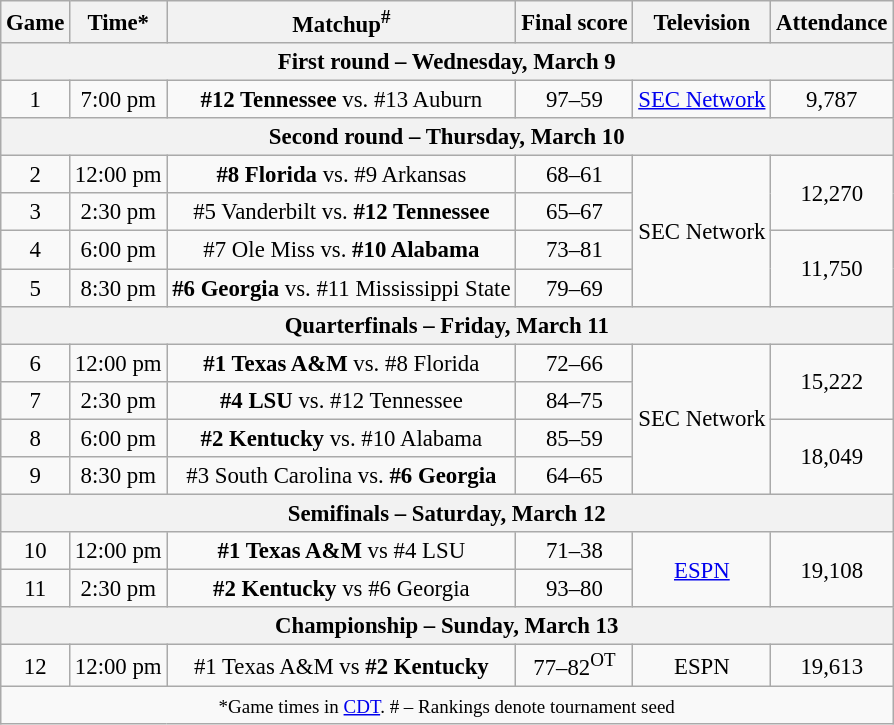<table class="wikitable" style="font-size: 95%; text-align:center">
<tr>
<th>Game</th>
<th>Time*</th>
<th>Matchup<sup>#</sup></th>
<th>Final score</th>
<th>Television</th>
<th>Attendance</th>
</tr>
<tr>
<th colspan=6>First round – Wednesday, March 9</th>
</tr>
<tr>
<td>1</td>
<td>7:00 pm</td>
<td><strong>#12 Tennessee</strong> vs. #13 Auburn</td>
<td>97–59</td>
<td><a href='#'>SEC Network</a></td>
<td>9,787</td>
</tr>
<tr>
<th colspan=6>Second round – Thursday, March 10</th>
</tr>
<tr>
<td>2</td>
<td>12:00 pm</td>
<td><strong>#8 Florida</strong> vs. #9 Arkansas</td>
<td>68–61</td>
<td rowspan=4>SEC Network</td>
<td rowspan=2>12,270</td>
</tr>
<tr>
<td>3</td>
<td>2:30 pm</td>
<td>#5 Vanderbilt vs. <strong>#12 Tennessee</strong></td>
<td>65–67</td>
</tr>
<tr>
<td>4</td>
<td>6:00 pm</td>
<td>#7 Ole Miss vs. <strong>#10 Alabama</strong></td>
<td>73–81</td>
<td rowspan=2>11,750</td>
</tr>
<tr>
<td>5</td>
<td>8:30 pm</td>
<td><strong>#6 Georgia</strong> vs. #11 Mississippi State</td>
<td>79–69</td>
</tr>
<tr>
<th colspan=6>Quarterfinals – Friday, March 11</th>
</tr>
<tr>
<td>6</td>
<td>12:00 pm</td>
<td><strong>#1 Texas A&M</strong> vs. #8 Florida</td>
<td>72–66</td>
<td rowspan=4>SEC Network</td>
<td rowspan=2>15,222</td>
</tr>
<tr>
<td>7</td>
<td>2:30 pm</td>
<td><strong>#4 LSU</strong> vs. #12 Tennessee</td>
<td>84–75</td>
</tr>
<tr>
<td>8</td>
<td>6:00 pm</td>
<td><strong>#2 Kentucky</strong> vs. #10 Alabama</td>
<td>85–59</td>
<td rowspan=2>18,049</td>
</tr>
<tr>
<td>9</td>
<td>8:30 pm</td>
<td>#3 South Carolina vs. <strong>#6 Georgia</strong></td>
<td>64–65</td>
</tr>
<tr>
<th colspan=6>Semifinals – Saturday, March 12</th>
</tr>
<tr>
<td>10</td>
<td>12:00 pm</td>
<td><strong>#1 Texas A&M</strong> vs #4 LSU</td>
<td>71–38</td>
<td rowspan=2><a href='#'>ESPN</a></td>
<td rowspan=2>19,108</td>
</tr>
<tr>
<td>11</td>
<td>2:30 pm</td>
<td><strong>#2 Kentucky</strong> vs #6 Georgia</td>
<td>93–80</td>
</tr>
<tr>
<th colspan=6>Championship – Sunday, March 13</th>
</tr>
<tr>
<td>12</td>
<td>12:00 pm</td>
<td>#1 Texas A&M vs <strong>#2 Kentucky</strong></td>
<td>77–82<sup>OT</sup></td>
<td rowspan=1>ESPN</td>
<td rowspan=1>19,613</td>
</tr>
<tr>
<td colspan=6><small>*Game times in <a href='#'>CDT</a>. # – Rankings denote tournament seed</small></td>
</tr>
</table>
